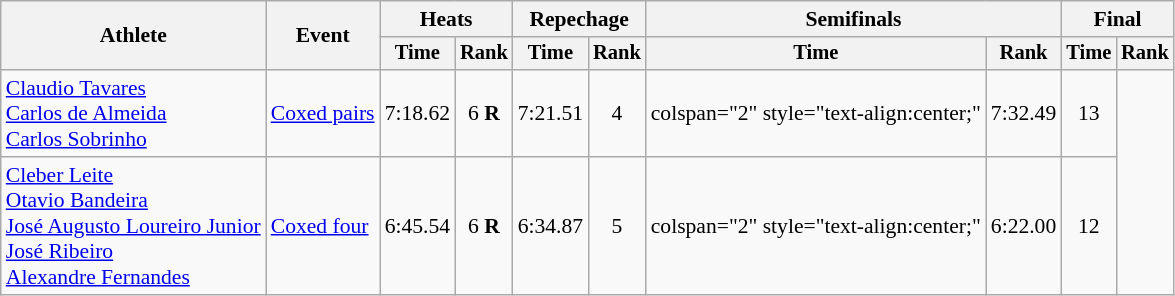<table class="wikitable" style="font-size:90%">
<tr>
<th rowspan="2">Athlete</th>
<th rowspan="2">Event</th>
<th colspan="2">Heats</th>
<th colspan="2">Repechage</th>
<th colspan="2">Semifinals</th>
<th colspan="2">Final</th>
</tr>
<tr style="font-size:95%">
<th>Time</th>
<th>Rank</th>
<th>Time</th>
<th>Rank</th>
<th>Time</th>
<th>Rank</th>
<th>Time</th>
<th>Rank</th>
</tr>
<tr align=center>
<td align=left><a href='#'>Claudio Tavares</a><br><a href='#'>Carlos de Almeida</a><br><a href='#'>Carlos Sobrinho</a></td>
<td align=left><a href='#'>Coxed pairs</a></td>
<td>7:18.62</td>
<td>6 <strong>R</strong></td>
<td>7:21.51</td>
<td>4</td>
<td>colspan="2" style="text-align:center;" </td>
<td>7:32.49</td>
<td>13</td>
</tr>
<tr align=center>
<td align=left><a href='#'>Cleber Leite</a><br><a href='#'>Otavio Bandeira</a><br><a href='#'>José Augusto Loureiro Junior</a><br><a href='#'>José Ribeiro</a><br><a href='#'>Alexandre Fernandes</a></td>
<td align=left><a href='#'>Coxed four</a></td>
<td>6:45.54</td>
<td>6 <strong>R</strong></td>
<td>6:34.87</td>
<td>5</td>
<td>colspan="2" style="text-align:center;" </td>
<td>6:22.00</td>
<td>12</td>
</tr>
</table>
